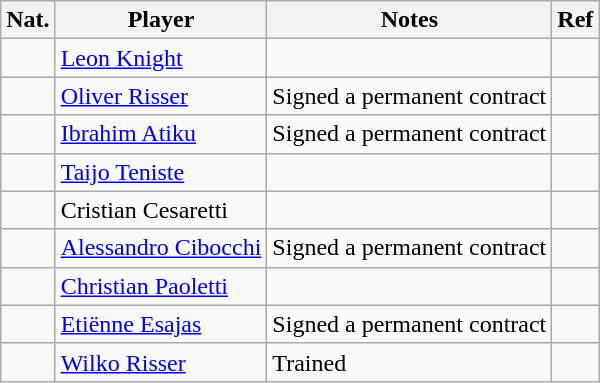<table class="wikitable">
<tr>
<th>Nat.</th>
<th>Player</th>
<th>Notes</th>
<th>Ref</th>
</tr>
<tr>
<td></td>
<td><a href='#'>Leon Knight</a></td>
<td></td>
<td></td>
</tr>
<tr>
<td></td>
<td><a href='#'>Oliver Risser</a></td>
<td>Signed a permanent contract</td>
<td></td>
</tr>
<tr>
<td></td>
<td><a href='#'>Ibrahim Atiku</a></td>
<td>Signed a permanent contract</td>
<td></td>
</tr>
<tr>
<td></td>
<td><a href='#'>Taijo Teniste</a></td>
<td></td>
<td></td>
</tr>
<tr>
<td></td>
<td>Cristian Cesaretti</td>
<td></td>
<td></td>
</tr>
<tr>
<td></td>
<td><a href='#'>Alessandro Cibocchi</a></td>
<td>Signed a permanent contract</td>
<td></td>
</tr>
<tr>
<td></td>
<td><a href='#'>Christian Paoletti</a></td>
<td></td>
<td></td>
</tr>
<tr>
<td></td>
<td><a href='#'>Etiënne Esajas</a></td>
<td>Signed a permanent contract</td>
<td></td>
</tr>
<tr>
<td></td>
<td><a href='#'>Wilko Risser</a></td>
<td>Trained</td>
<td></td>
</tr>
</table>
